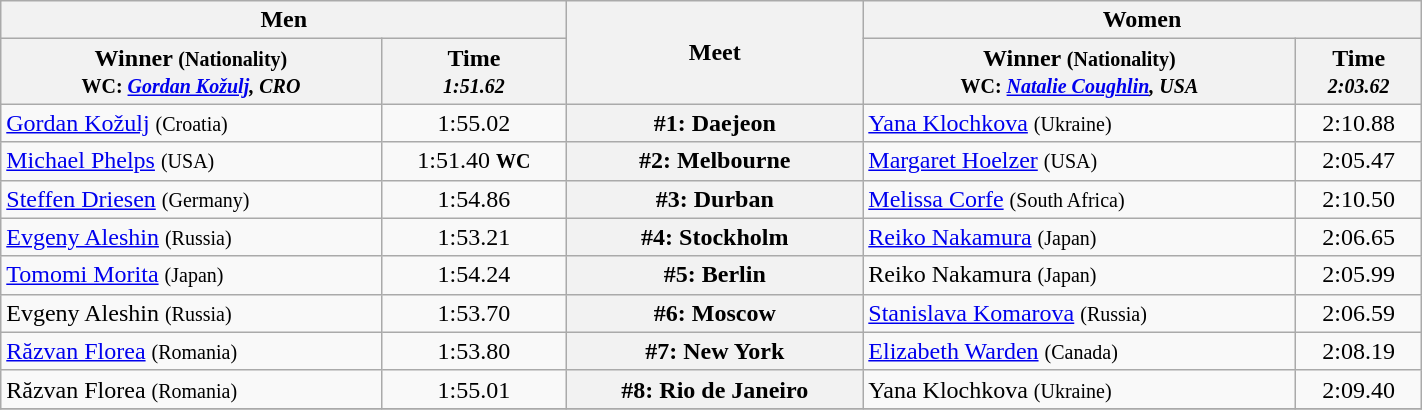<table class=wikitable width="75%">
<tr>
<th colspan="2">Men</th>
<th rowspan="2">Meet</th>
<th colspan="2">Women</th>
</tr>
<tr>
<th>Winner <small>(Nationality)<br> WC: <em><a href='#'>Gordan Kožulj</a>, CRO</em></small></th>
<th>Time <br><small> <em>1:51.62</em> </small></th>
<th>Winner <small>(Nationality)<br>WC: <em><a href='#'>Natalie Coughlin</a>, USA</em></small></th>
<th>Time<br><small><em>2:03.62</em></small></th>
</tr>
<tr>
<td> <a href='#'>Gordan Kožulj</a> <small>(Croatia)</small></td>
<td align=center>1:55.02</td>
<th>#1: Daejeon</th>
<td> <a href='#'>Yana Klochkova</a> <small>(Ukraine)</small></td>
<td align=center>2:10.88</td>
</tr>
<tr>
<td> <a href='#'>Michael Phelps</a> <small>(USA)</small></td>
<td align=center>1:51.40 <small><strong>WC</strong></small></td>
<th>#2: Melbourne</th>
<td> <a href='#'>Margaret Hoelzer</a> <small>(USA)</small></td>
<td align=center>2:05.47</td>
</tr>
<tr>
<td> <a href='#'>Steffen Driesen</a> <small>(Germany)</small></td>
<td align=center>1:54.86</td>
<th>#3: Durban</th>
<td> <a href='#'>Melissa Corfe</a> <small>(South Africa)</small></td>
<td align=center>2:10.50</td>
</tr>
<tr>
<td> <a href='#'>Evgeny Aleshin</a> <small>(Russia)</small></td>
<td align=center>1:53.21</td>
<th>#4: Stockholm</th>
<td> <a href='#'>Reiko Nakamura</a> <small>(Japan)</small></td>
<td align=center>2:06.65</td>
</tr>
<tr>
<td> <a href='#'>Tomomi Morita</a> <small>(Japan)</small></td>
<td align=center>1:54.24</td>
<th>#5: Berlin</th>
<td> Reiko Nakamura <small>(Japan)</small></td>
<td align=center>2:05.99</td>
</tr>
<tr>
<td> Evgeny Aleshin <small>(Russia)</small></td>
<td align=center>1:53.70</td>
<th>#6: Moscow</th>
<td> <a href='#'>Stanislava Komarova</a> <small>(Russia)</small></td>
<td align=center>2:06.59</td>
</tr>
<tr>
<td> <a href='#'>Răzvan Florea</a> <small>(Romania)</small></td>
<td align=center>1:53.80</td>
<th>#7: New York</th>
<td> <a href='#'>Elizabeth Warden</a> <small>(Canada)</small></td>
<td align=center>2:08.19</td>
</tr>
<tr>
<td> Răzvan Florea <small>(Romania)</small></td>
<td align=center>1:55.01</td>
<th>#8: Rio de Janeiro</th>
<td> Yana Klochkova <small>(Ukraine)</small></td>
<td align=center>2:09.40</td>
</tr>
<tr>
</tr>
</table>
